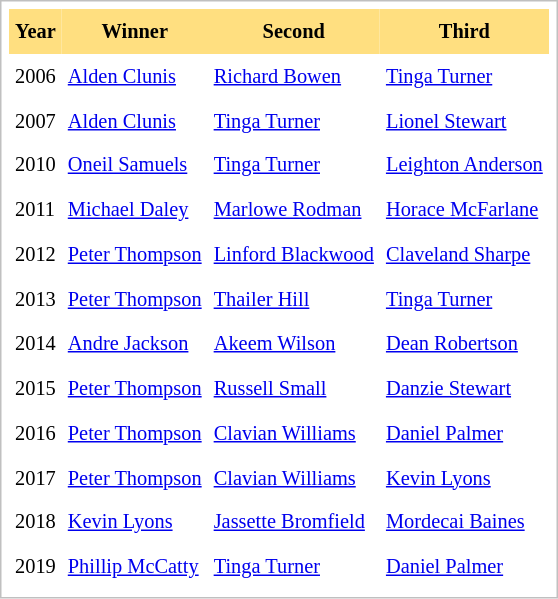<table cellpadding="4" cellspacing="0"  style="border: 1px solid silver; color: black; margin: 0 0 0.5em 0; background-color: white; padding: 5px; text-align: left; font-size:85%; vertical-align: top; line-height:1.6em;">
<tr>
<th scope=col; align="center" bgcolor="FFDF80">Year</th>
<th scope=col; align="center" bgcolor="FFDF80">Winner</th>
<th scope=col; align="center" bgcolor="FFDF80">Second</th>
<th scope=col; align="center" bgcolor="FFDF80">Third</th>
</tr>
<tr>
</tr>
<tr>
<td>2006</td>
<td><a href='#'>Alden Clunis</a></td>
<td><a href='#'>Richard Bowen</a></td>
<td><a href='#'>Tinga Turner</a></td>
</tr>
<tr ---->
<td>2007</td>
<td><a href='#'>Alden Clunis</a></td>
<td><a href='#'>Tinga Turner</a></td>
<td><a href='#'>Lionel Stewart</a></td>
</tr>
<tr ---->
<td>2010</td>
<td><a href='#'>Oneil Samuels</a></td>
<td><a href='#'>Tinga Turner</a></td>
<td><a href='#'>Leighton Anderson</a></td>
</tr>
<tr ---->
<td>2011</td>
<td><a href='#'>Michael Daley</a></td>
<td><a href='#'>Marlowe Rodman</a></td>
<td><a href='#'>Horace McFarlane</a></td>
</tr>
<tr ---->
<td>2012</td>
<td><a href='#'>Peter Thompson</a></td>
<td><a href='#'>Linford Blackwood</a></td>
<td><a href='#'>Claveland Sharpe</a></td>
</tr>
<tr ---->
<td>2013</td>
<td><a href='#'>Peter Thompson</a></td>
<td><a href='#'>Thailer Hill</a></td>
<td><a href='#'>Tinga Turner</a></td>
</tr>
<tr ---->
<td>2014</td>
<td><a href='#'>Andre Jackson</a></td>
<td><a href='#'>Akeem Wilson</a></td>
<td><a href='#'>Dean Robertson</a></td>
</tr>
<tr ---->
<td>2015</td>
<td><a href='#'>Peter Thompson</a></td>
<td><a href='#'>Russell Small</a></td>
<td><a href='#'>Danzie Stewart</a></td>
</tr>
<tr ---->
<td>2016</td>
<td><a href='#'>Peter Thompson</a></td>
<td><a href='#'>Clavian Williams</a></td>
<td><a href='#'>Daniel Palmer</a></td>
</tr>
<tr>
<td>2017</td>
<td><a href='#'>Peter Thompson</a></td>
<td><a href='#'>Clavian Williams</a></td>
<td><a href='#'>Kevin Lyons</a></td>
</tr>
<tr>
<td>2018</td>
<td><a href='#'>Kevin Lyons</a></td>
<td><a href='#'>Jassette Bromfield</a></td>
<td><a href='#'>Mordecai Baines</a></td>
</tr>
<tr>
<td>2019</td>
<td><a href='#'>Phillip McCatty</a></td>
<td><a href='#'>Tinga Turner</a></td>
<td><a href='#'>Daniel Palmer</a></td>
</tr>
</table>
